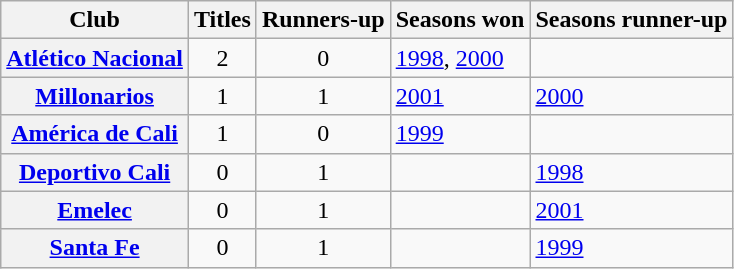<table class="wikitable sortable plainrowheaders">
<tr>
<th scope=col>Club</th>
<th scope=col>Titles</th>
<th scope=col>Runners-up</th>
<th scope=col>Seasons won</th>
<th scope=col>Seasons runner-up</th>
</tr>
<tr>
<th scope=row> <a href='#'>Atlético Nacional</a></th>
<td align=center>2</td>
<td align=center>0</td>
<td><a href='#'>1998</a>, <a href='#'>2000</a></td>
<td></td>
</tr>
<tr>
<th scope=row> <a href='#'>Millonarios</a></th>
<td align=center>1</td>
<td align=center>1</td>
<td><a href='#'>2001</a></td>
<td><a href='#'>2000</a></td>
</tr>
<tr>
<th scope=row> <a href='#'>América de Cali</a></th>
<td align=center>1</td>
<td align=center>0</td>
<td><a href='#'>1999</a></td>
<td></td>
</tr>
<tr>
<th scope=row> <a href='#'>Deportivo Cali</a></th>
<td align=center>0</td>
<td align=center>1</td>
<td></td>
<td><a href='#'>1998</a></td>
</tr>
<tr>
<th scope=row> <a href='#'>Emelec</a></th>
<td align=center>0</td>
<td align=center>1</td>
<td></td>
<td><a href='#'>2001</a></td>
</tr>
<tr>
<th scope=row> <a href='#'>Santa Fe</a></th>
<td align=center>0</td>
<td align=center>1</td>
<td></td>
<td><a href='#'>1999</a></td>
</tr>
</table>
